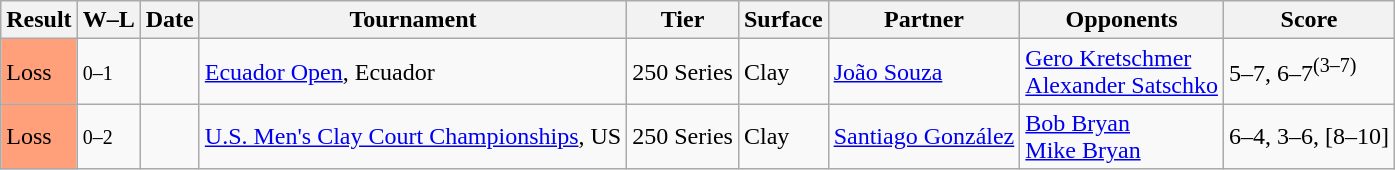<table class="sortable wikitable">
<tr>
<th>Result</th>
<th class="unsortable">W–L</th>
<th>Date</th>
<th>Tournament</th>
<th>Tier</th>
<th>Surface</th>
<th>Partner</th>
<th>Opponents</th>
<th class="unsortable">Score</th>
</tr>
<tr>
<td bgcolor=ffa07a>Loss</td>
<td><small>0–1</small></td>
<td><a href='#'></a></td>
<td><a href='#'>Ecuador Open</a>, Ecuador</td>
<td>250 Series</td>
<td>Clay</td>
<td> <a href='#'>João Souza</a></td>
<td> <a href='#'>Gero Kretschmer</a><br> <a href='#'>Alexander Satschko</a></td>
<td>5–7, 6–7<sup>(3–7)</sup></td>
</tr>
<tr>
<td bgcolor=ffa07a>Loss</td>
<td><small>0–2</small></td>
<td><a href='#'></a></td>
<td><a href='#'>U.S. Men's Clay Court Championships</a>, US</td>
<td>250 Series</td>
<td>Clay</td>
<td> <a href='#'>Santiago González</a></td>
<td> <a href='#'>Bob Bryan</a><br> <a href='#'>Mike Bryan</a></td>
<td>6–4, 3–6, [8–10]</td>
</tr>
</table>
